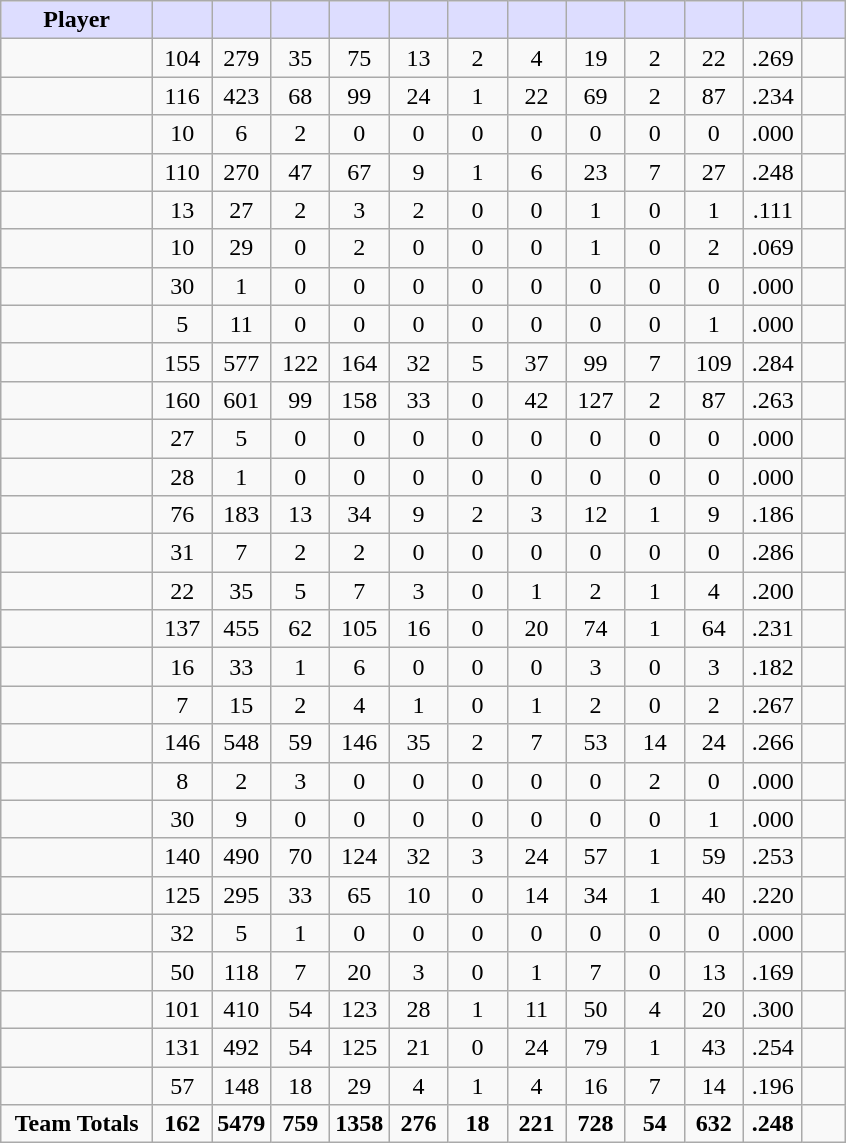<table class="wikitable sortable">
<tr>
<th style="background:#ddf; width:18%;">Player</th>
<th style="background:#ddf; width:7%;"></th>
<th style="background:#ddf; width:7%;"></th>
<th style="background:#ddf; width:7%;"></th>
<th style="background:#ddf; width:7%;"></th>
<th style="background:#ddf; width:7%;"></th>
<th style="background:#ddf; width:7%;"></th>
<th style="background:#ddf; width:7%;"></th>
<th style="background:#ddf; width:7%;"></th>
<th style="background:#ddf; width:7%;"></th>
<th style="background:#ddf; width:7%;"></th>
<th style="background:#ddf; width:7%;"></th>
<th style="background:#ddf; width:7%;"></th>
</tr>
<tr style="text-align:center;">
<td></td>
<td>104</td>
<td>279</td>
<td>35</td>
<td>75</td>
<td>13</td>
<td>2</td>
<td>4</td>
<td>19</td>
<td>2</td>
<td>22</td>
<td>.269</td>
<td></td>
</tr>
<tr style="text-align:center;">
<td></td>
<td>116</td>
<td>423</td>
<td>68</td>
<td>99</td>
<td>24</td>
<td>1</td>
<td>22</td>
<td>69</td>
<td>2</td>
<td>87</td>
<td>.234</td>
<td></td>
</tr>
<tr style="text-align:center;">
<td></td>
<td>10</td>
<td>6</td>
<td>2</td>
<td>0</td>
<td>0</td>
<td>0</td>
<td>0</td>
<td>0</td>
<td>0</td>
<td>0</td>
<td>.000</td>
<td></td>
</tr>
<tr style="text-align:center;">
<td></td>
<td>110</td>
<td>270</td>
<td>47</td>
<td>67</td>
<td>9</td>
<td>1</td>
<td>6</td>
<td>23</td>
<td>7</td>
<td>27</td>
<td>.248</td>
<td></td>
</tr>
<tr style="text-align:center;">
<td></td>
<td>13</td>
<td>27</td>
<td>2</td>
<td>3</td>
<td>2</td>
<td>0</td>
<td>0</td>
<td>1</td>
<td>0</td>
<td>1</td>
<td>.111</td>
<td></td>
</tr>
<tr style="text-align:center;">
<td></td>
<td>10</td>
<td>29</td>
<td>0</td>
<td>2</td>
<td>0</td>
<td>0</td>
<td>0</td>
<td>1</td>
<td>0</td>
<td>2</td>
<td>.069</td>
<td></td>
</tr>
<tr style="text-align:center;">
<td></td>
<td>30</td>
<td>1</td>
<td>0</td>
<td>0</td>
<td>0</td>
<td>0</td>
<td>0</td>
<td>0</td>
<td>0</td>
<td>0</td>
<td>.000</td>
<td></td>
</tr>
<tr style="text-align:center;">
<td></td>
<td>5</td>
<td>11</td>
<td>0</td>
<td>0</td>
<td>0</td>
<td>0</td>
<td>0</td>
<td>0</td>
<td>0</td>
<td>1</td>
<td>.000</td>
<td></td>
</tr>
<tr style="text-align:center;">
<td></td>
<td>155</td>
<td>577</td>
<td>122</td>
<td>164</td>
<td>32</td>
<td>5</td>
<td>37</td>
<td>99</td>
<td>7</td>
<td>109</td>
<td>.284</td>
<td></td>
</tr>
<tr style="text-align:center;">
<td></td>
<td>160</td>
<td>601</td>
<td>99</td>
<td>158</td>
<td>33</td>
<td>0</td>
<td>42</td>
<td>127</td>
<td>2</td>
<td>87</td>
<td>.263</td>
<td></td>
</tr>
<tr style="text-align:center;">
<td></td>
<td>27</td>
<td>5</td>
<td>0</td>
<td>0</td>
<td>0</td>
<td>0</td>
<td>0</td>
<td>0</td>
<td>0</td>
<td>0</td>
<td>.000</td>
<td></td>
</tr>
<tr style="text-align:center;">
<td></td>
<td>28</td>
<td>1</td>
<td>0</td>
<td>0</td>
<td>0</td>
<td>0</td>
<td>0</td>
<td>0</td>
<td>0</td>
<td>0</td>
<td>.000</td>
<td></td>
</tr>
<tr style="text-align:center;">
<td></td>
<td>76</td>
<td>183</td>
<td>13</td>
<td>34</td>
<td>9</td>
<td>2</td>
<td>3</td>
<td>12</td>
<td>1</td>
<td>9</td>
<td>.186</td>
<td></td>
</tr>
<tr style="text-align:center;">
<td></td>
<td>31</td>
<td>7</td>
<td>2</td>
<td>2</td>
<td>0</td>
<td>0</td>
<td>0</td>
<td>0</td>
<td>0</td>
<td>0</td>
<td>.286</td>
<td></td>
</tr>
<tr style="text-align:center;">
<td></td>
<td>22</td>
<td>35</td>
<td>5</td>
<td>7</td>
<td>3</td>
<td>0</td>
<td>1</td>
<td>2</td>
<td>1</td>
<td>4</td>
<td>.200</td>
<td></td>
</tr>
<tr style="text-align:center;">
<td></td>
<td>137</td>
<td>455</td>
<td>62</td>
<td>105</td>
<td>16</td>
<td>0</td>
<td>20</td>
<td>74</td>
<td>1</td>
<td>64</td>
<td>.231</td>
<td></td>
</tr>
<tr style="text-align:center;">
<td></td>
<td>16</td>
<td>33</td>
<td>1</td>
<td>6</td>
<td>0</td>
<td>0</td>
<td>0</td>
<td>3</td>
<td>0</td>
<td>3</td>
<td>.182</td>
<td></td>
</tr>
<tr style="text-align:center;">
<td></td>
<td>7</td>
<td>15</td>
<td>2</td>
<td>4</td>
<td>1</td>
<td>0</td>
<td>1</td>
<td>2</td>
<td>0</td>
<td>2</td>
<td>.267</td>
<td></td>
</tr>
<tr style="text-align:center;">
<td></td>
<td>146</td>
<td>548</td>
<td>59</td>
<td>146</td>
<td>35</td>
<td>2</td>
<td>7</td>
<td>53</td>
<td>14</td>
<td>24</td>
<td>.266</td>
<td></td>
</tr>
<tr style="text-align:center;">
<td></td>
<td>8</td>
<td>2</td>
<td>3</td>
<td>0</td>
<td>0</td>
<td>0</td>
<td>0</td>
<td>0</td>
<td>2</td>
<td>0</td>
<td>.000</td>
<td></td>
</tr>
<tr style="text-align:center;">
<td></td>
<td>30</td>
<td>9</td>
<td>0</td>
<td>0</td>
<td>0</td>
<td>0</td>
<td>0</td>
<td>0</td>
<td>0</td>
<td>1</td>
<td>.000</td>
<td></td>
</tr>
<tr style="text-align:center;">
<td></td>
<td>140</td>
<td>490</td>
<td>70</td>
<td>124</td>
<td>32</td>
<td>3</td>
<td>24</td>
<td>57</td>
<td>1</td>
<td>59</td>
<td>.253</td>
<td></td>
</tr>
<tr style="text-align:center;">
<td></td>
<td>125</td>
<td>295</td>
<td>33</td>
<td>65</td>
<td>10</td>
<td>0</td>
<td>14</td>
<td>34</td>
<td>1</td>
<td>40</td>
<td>.220</td>
<td></td>
</tr>
<tr style="text-align:center;">
<td></td>
<td>32</td>
<td>5</td>
<td>1</td>
<td>0</td>
<td>0</td>
<td>0</td>
<td>0</td>
<td>0</td>
<td>0</td>
<td>0</td>
<td>.000</td>
<td></td>
</tr>
<tr style="text-align:center;">
<td></td>
<td>50</td>
<td>118</td>
<td>7</td>
<td>20</td>
<td>3</td>
<td>0</td>
<td>1</td>
<td>7</td>
<td>0</td>
<td>13</td>
<td>.169</td>
<td></td>
</tr>
<tr style="text-align:center;">
<td></td>
<td>101</td>
<td>410</td>
<td>54</td>
<td>123</td>
<td>28</td>
<td>1</td>
<td>11</td>
<td>50</td>
<td>4</td>
<td>20</td>
<td>.300</td>
<td></td>
</tr>
<tr style="text-align:center;">
<td></td>
<td>131</td>
<td>492</td>
<td>54</td>
<td>125</td>
<td>21</td>
<td>0</td>
<td>24</td>
<td>79</td>
<td>1</td>
<td>43</td>
<td>.254</td>
<td></td>
</tr>
<tr style="text-align:center;">
<td></td>
<td>57</td>
<td>148</td>
<td>18</td>
<td>29</td>
<td>4</td>
<td>1</td>
<td>4</td>
<td>16</td>
<td>7</td>
<td>14</td>
<td>.196</td>
<td></td>
</tr>
<tr style="text-align:center;">
<td><strong>Team Totals</strong></td>
<td><strong>162</strong></td>
<td><strong>5479</strong></td>
<td><strong>759</strong></td>
<td><strong>1358</strong></td>
<td><strong>276</strong></td>
<td><strong>18</strong></td>
<td><strong>221</strong></td>
<td><strong>728</strong></td>
<td><strong>54</strong></td>
<td><strong>632</strong></td>
<td><strong>.248</strong></td>
<td></td>
</tr>
</table>
